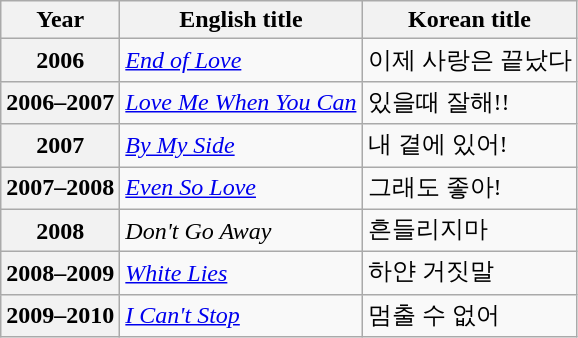<table class="wikitable sortable plainrowheaders">
<tr>
<th scope="col">Year</th>
<th scope="col">English title</th>
<th scope="col">Korean title</th>
</tr>
<tr>
<th scope="row">2006</th>
<td><em><a href='#'>End of Love</a></em></td>
<td>이제 사랑은 끝났다</td>
</tr>
<tr>
<th scope="row">2006–2007</th>
<td><em><a href='#'>Love Me When You Can</a></em></td>
<td>있을때 잘해!!</td>
</tr>
<tr>
<th scope="row">2007</th>
<td><em><a href='#'>By My Side</a></em></td>
<td>내 곁에 있어!</td>
</tr>
<tr>
<th scope="row">2007–2008</th>
<td><em><a href='#'>Even So Love</a></em></td>
<td>그래도 좋아!</td>
</tr>
<tr>
<th scope="row">2008</th>
<td><em>Don't Go Away</em></td>
<td>흔들리지마</td>
</tr>
<tr>
<th scope="row">2008–2009</th>
<td><em><a href='#'>White Lies</a></em></td>
<td>하얀 거짓말</td>
</tr>
<tr>
<th scope="row">2009–2010</th>
<td><em><a href='#'>I Can't Stop</a></em></td>
<td>멈출 수 없어</td>
</tr>
</table>
